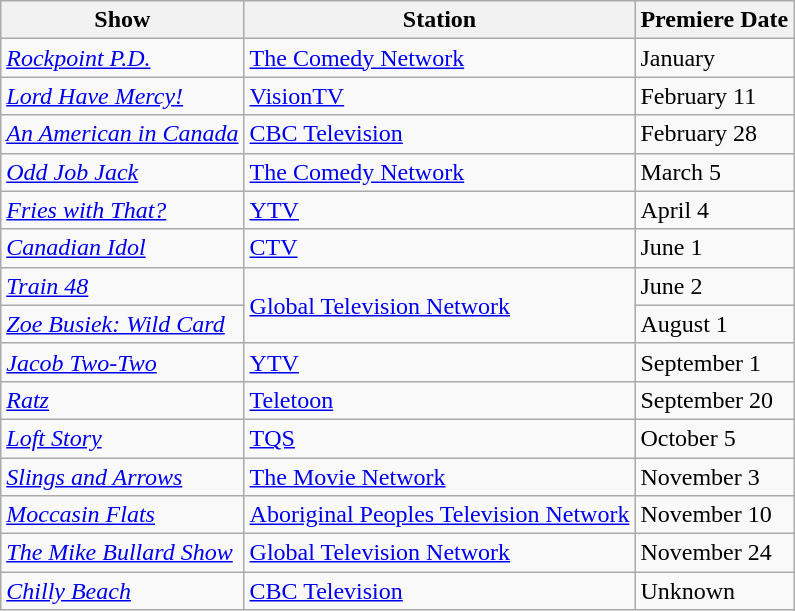<table class="wikitable">
<tr>
<th>Show</th>
<th>Station</th>
<th>Premiere Date</th>
</tr>
<tr>
<td><em><a href='#'>Rockpoint P.D.</a></em></td>
<td><a href='#'>The Comedy Network</a></td>
<td>January</td>
</tr>
<tr>
<td><em><a href='#'>Lord Have Mercy!</a></em></td>
<td><a href='#'>VisionTV</a></td>
<td>February 11</td>
</tr>
<tr>
<td><em><a href='#'>An American in Canada</a></em></td>
<td><a href='#'>CBC Television</a></td>
<td>February 28</td>
</tr>
<tr>
<td><em><a href='#'>Odd Job Jack</a></em></td>
<td><a href='#'>The Comedy Network</a></td>
<td>March 5</td>
</tr>
<tr>
<td><em><a href='#'>Fries with That?</a></em></td>
<td><a href='#'>YTV</a></td>
<td>April 4</td>
</tr>
<tr>
<td><em><a href='#'>Canadian Idol</a></em></td>
<td><a href='#'>CTV</a></td>
<td>June 1</td>
</tr>
<tr>
<td><em><a href='#'>Train 48</a></em></td>
<td rowspan="2"><a href='#'>Global Television Network</a></td>
<td>June 2</td>
</tr>
<tr>
<td><em><a href='#'>Zoe Busiek: Wild Card</a></em></td>
<td>August 1</td>
</tr>
<tr>
<td><em><a href='#'>Jacob Two-Two</a></em></td>
<td><a href='#'>YTV</a></td>
<td>September 1</td>
</tr>
<tr>
<td><em><a href='#'>Ratz</a></em></td>
<td><a href='#'>Teletoon</a></td>
<td>September 20</td>
</tr>
<tr>
<td><em><a href='#'>Loft Story</a></em></td>
<td><a href='#'>TQS</a></td>
<td>October 5</td>
</tr>
<tr>
<td><em><a href='#'>Slings and Arrows</a></em></td>
<td><a href='#'>The Movie Network</a></td>
<td>November 3</td>
</tr>
<tr>
<td><em><a href='#'>Moccasin Flats</a></em></td>
<td><a href='#'>Aboriginal Peoples Television Network</a></td>
<td>November 10</td>
</tr>
<tr>
<td><em><a href='#'>The Mike Bullard Show</a></em></td>
<td><a href='#'>Global Television Network</a></td>
<td>November 24</td>
</tr>
<tr>
<td><em><a href='#'>Chilly Beach</a></em></td>
<td><a href='#'>CBC Television</a></td>
<td>Unknown</td>
</tr>
</table>
